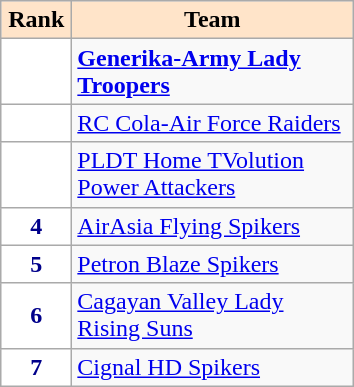<table class="wikitable" style="text-align: center;">
<tr>
<th width=40 style="background:#FFE4C9; color:black;">Rank</th>
<th width=180 style="background:#FFE4C9; color:black;">Team</th>
</tr>
<tr>
<td style="background:white; color:#00008B;"></td>
<td style="text-align:left;"><strong><a href='#'>Generika-Army Lady Troopers</a></strong></td>
</tr>
<tr>
<td style="background:white; color:#00008B;"></td>
<td style="text-align:left;"><a href='#'>RC Cola-Air Force Raiders</a></td>
</tr>
<tr>
<td style="background:white; color:#00008B;"></td>
<td style="text-align:left;"><a href='#'>PLDT Home TVolution Power Attackers</a></td>
</tr>
<tr>
<td style="background:white; color:#00008B;"><strong>4</strong></td>
<td style="text-align:left;"><a href='#'>AirAsia Flying Spikers</a></td>
</tr>
<tr>
<td style="background:white; color:#00008B;"><strong>5</strong></td>
<td style="text-align:left;"><a href='#'>Petron Blaze Spikers</a></td>
</tr>
<tr>
<td style="background:white; color:#00008B;"><strong>6</strong></td>
<td style="text-align:left;"><a href='#'>Cagayan Valley Lady Rising Suns</a></td>
</tr>
<tr>
<td style="background:white; color:#00008B;"><strong>7</strong></td>
<td style="text-align:left;"><a href='#'>Cignal HD Spikers</a></td>
</tr>
</table>
